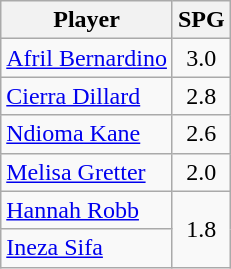<table class="wikitable">
<tr>
<th>Player</th>
<th>SPG</th>
</tr>
<tr>
<td> <a href='#'>Afril Bernardino</a></td>
<td align=center>3.0</td>
</tr>
<tr>
<td> <a href='#'>Cierra Dillard</a></td>
<td align=center>2.8</td>
</tr>
<tr>
<td> <a href='#'>Ndioma Kane</a></td>
<td align=center>2.6</td>
</tr>
<tr>
<td> <a href='#'>Melisa Gretter</a></td>
<td align=center>2.0</td>
</tr>
<tr>
<td> <a href='#'>Hannah Robb</a></td>
<td align=center rowspan=2>1.8</td>
</tr>
<tr>
<td> <a href='#'>Ineza Sifa</a></td>
</tr>
</table>
